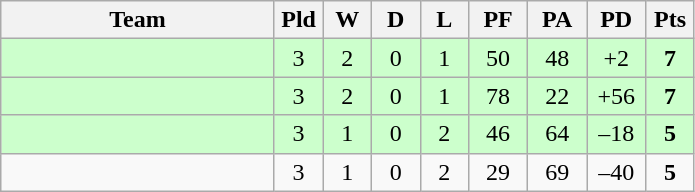<table class="wikitable" style="text-align:center;">
<tr>
<th width=175>Team</th>
<th width=25 abbr="Played">Pld</th>
<th width=25 abbr="Won">W</th>
<th width=25 abbr="Drawn">D</th>
<th width=25 abbr="Lost">L</th>
<th width=32 abbr="Points for">PF</th>
<th width=32 abbr="Points against">PA</th>
<th width=32 abbr="Points difference">PD</th>
<th width=25 abbr="Points">Pts</th>
</tr>
<tr bgcolor=ccffcc>
<td align=left></td>
<td>3</td>
<td>2</td>
<td>0</td>
<td>1</td>
<td>50</td>
<td>48</td>
<td>+2</td>
<td><strong>7</strong></td>
</tr>
<tr bgcolor=ccffcc>
<td align=left></td>
<td>3</td>
<td>2</td>
<td>0</td>
<td>1</td>
<td>78</td>
<td>22</td>
<td>+56</td>
<td><strong>7</strong></td>
</tr>
<tr bgcolor=ccffcc>
<td align=left></td>
<td>3</td>
<td>1</td>
<td>0</td>
<td>2</td>
<td>46</td>
<td>64</td>
<td>–18</td>
<td><strong>5</strong></td>
</tr>
<tr>
<td align=left></td>
<td>3</td>
<td>1</td>
<td>0</td>
<td>2</td>
<td>29</td>
<td>69</td>
<td>–40</td>
<td><strong>5</strong></td>
</tr>
</table>
